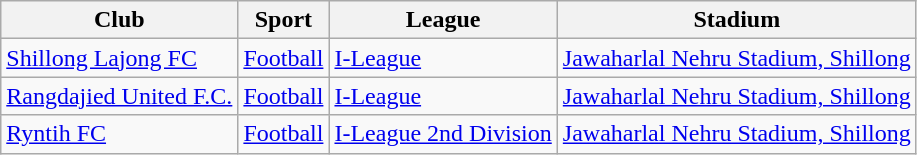<table class="wikitable">
<tr>
<th>Club</th>
<th>Sport</th>
<th>League</th>
<th>Stadium</th>
</tr>
<tr>
<td><a href='#'>Shillong Lajong FC</a></td>
<td><a href='#'>Football</a></td>
<td><a href='#'>I-League</a></td>
<td><a href='#'>Jawaharlal Nehru Stadium, Shillong</a></td>
</tr>
<tr>
<td><a href='#'>Rangdajied United F.C.</a></td>
<td><a href='#'>Football</a></td>
<td><a href='#'>I-League</a></td>
<td><a href='#'>Jawaharlal Nehru Stadium, Shillong</a></td>
</tr>
<tr>
<td><a href='#'>Ryntih FC</a></td>
<td><a href='#'>Football</a></td>
<td><a href='#'>I-League 2nd Division</a></td>
<td><a href='#'>Jawaharlal Nehru Stadium, Shillong</a></td>
</tr>
</table>
